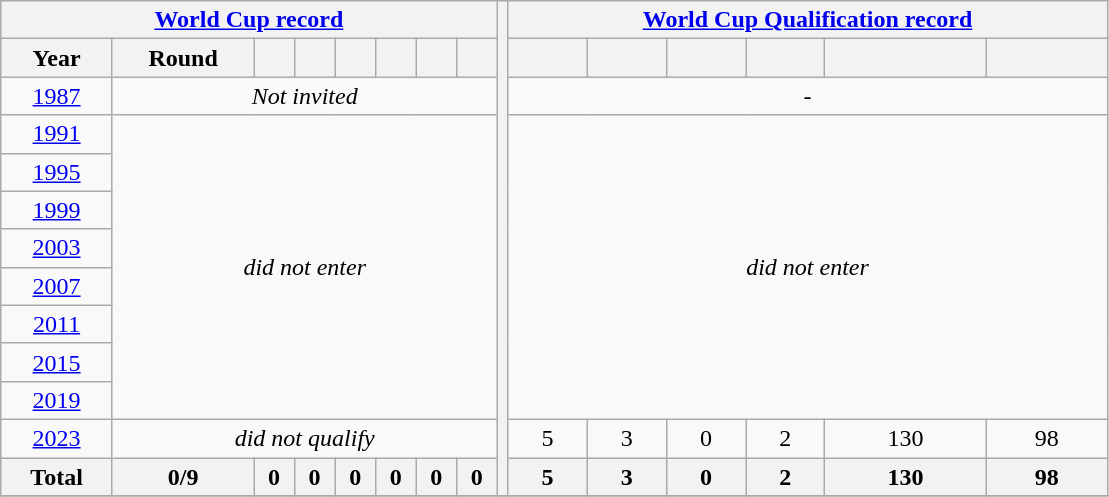<table class="wikitable" style="text-align: center;">
<tr>
<th colspan=8><a href='#'>World Cup record</a></th>
<th width=1% rowspan=13></th>
<th colspan=6><a href='#'>World Cup Qualification record</a></th>
</tr>
<tr>
<th>Year</th>
<th>Round</th>
<th></th>
<th></th>
<th></th>
<th></th>
<th></th>
<th></th>
<th></th>
<th></th>
<th></th>
<th></th>
<th></th>
<th></th>
</tr>
<tr>
<td> <a href='#'>1987</a></td>
<td colspan=7><em>Not invited</em></td>
<td colspan=6><em>-</em></td>
</tr>
<tr>
<td> <a href='#'>1991</a></td>
<td colspan=7 rowspan=8><em>did not enter</em></td>
<td colspan=7 rowspan=8><em>did not enter</em></td>
</tr>
<tr>
<td> <a href='#'>1995</a></td>
</tr>
<tr>
<td> <a href='#'>1999</a></td>
</tr>
<tr>
<td> <a href='#'>2003</a></td>
</tr>
<tr>
<td> <a href='#'>2007</a></td>
</tr>
<tr>
<td> <a href='#'>2011</a></td>
</tr>
<tr>
<td> <a href='#'>2015</a></td>
</tr>
<tr>
<td> <a href='#'>2019</a></td>
</tr>
<tr>
<td> <a href='#'>2023</a></td>
<td colspan=7><em>did not qualify</em></td>
<td>5</td>
<td>3</td>
<td>0</td>
<td>2</td>
<td>130</td>
<td>98</td>
</tr>
<tr>
<th>Total</th>
<th>0/9</th>
<th>0</th>
<th>0</th>
<th>0</th>
<th>0</th>
<th>0</th>
<th>0</th>
<th>5</th>
<th>3</th>
<th>0</th>
<th>2</th>
<th>130</th>
<th>98</th>
</tr>
<tr>
</tr>
</table>
